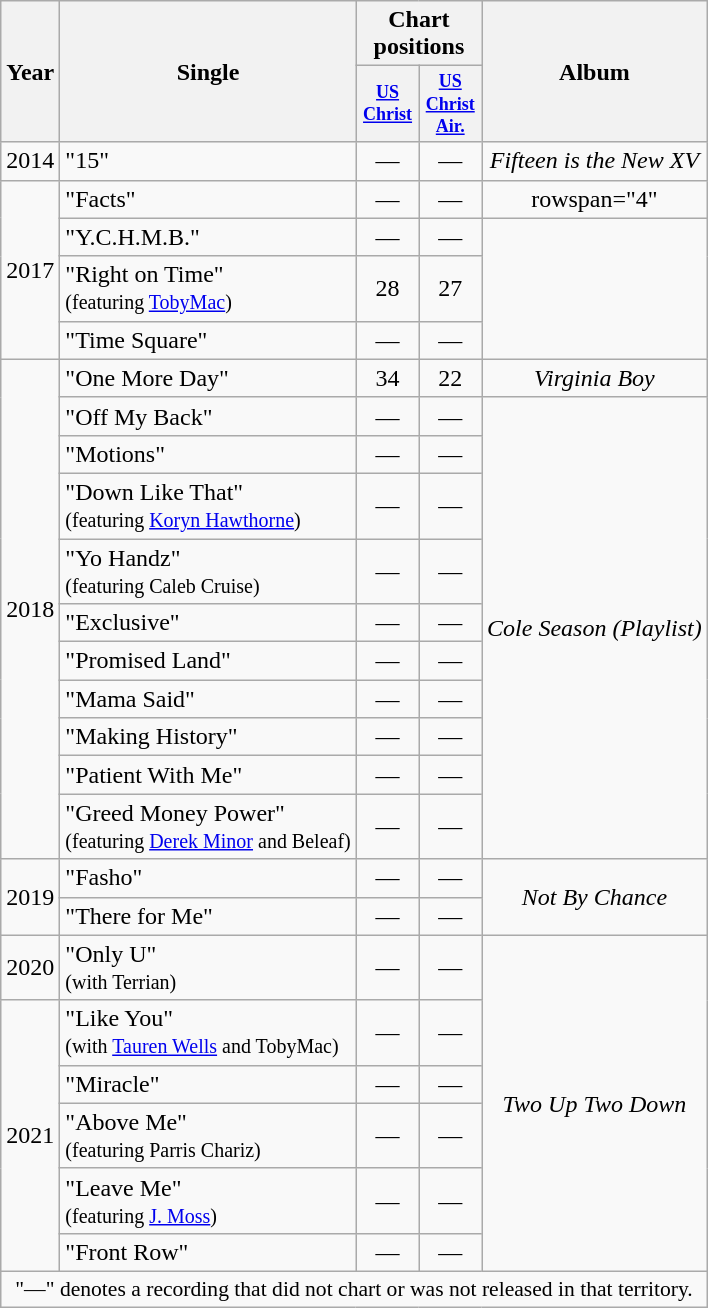<table class="wikitable" style="text-align:center;">
<tr>
<th rowspan="2">Year</th>
<th rowspan="2">Single</th>
<th colspan="2">Chart positions</th>
<th rowspan="2">Album</th>
</tr>
<tr style="font-size:smaller;">
<th scope="col" style="width:3em;font-size:90%;"><a href='#'>US<br>Christ</a><br></th>
<th scope="col" style="width:3em;font-size:90%;"><a href='#'>US<br>Christ Air.</a><br></th>
</tr>
<tr>
<td rowspan="1">2014</td>
<td align="left">"15"</td>
<td>—</td>
<td>—</td>
<td><em>Fifteen is the New XV</em></td>
</tr>
<tr>
<td rowspan="4">2017</td>
<td align="left">"Facts"</td>
<td>—</td>
<td>—</td>
<td>rowspan="4" </td>
</tr>
<tr>
<td align="left">"Y.C.H.M.B."</td>
<td>—</td>
<td>—</td>
</tr>
<tr>
<td align="left">"Right on Time"<br><small>(featuring <a href='#'>TobyMac</a>)</small></td>
<td>28</td>
<td>27</td>
</tr>
<tr>
<td align="left">"Time Square"</td>
<td>—</td>
<td>—</td>
</tr>
<tr>
<td rowspan="11">2018</td>
<td align="left">"One More Day"</td>
<td>34</td>
<td>22</td>
<td><em>Virginia Boy</em></td>
</tr>
<tr>
<td align="left">"Off My Back"</td>
<td>—</td>
<td>—</td>
<td rowspan="10"><em>Cole Season (Playlist)</em></td>
</tr>
<tr>
<td align="left">"Motions"</td>
<td>—</td>
<td>—</td>
</tr>
<tr>
<td align="left">"Down Like That"<br><small>(featuring <a href='#'>Koryn Hawthorne</a>)</small></td>
<td>—</td>
<td>—</td>
</tr>
<tr>
<td align="left">"Yo Handz"<br><small>(featuring Caleb Cruise)</small></td>
<td>—</td>
<td>—</td>
</tr>
<tr>
<td align="left">"Exclusive"</td>
<td>—</td>
<td>—</td>
</tr>
<tr>
<td align="left">"Promised Land"</td>
<td>—</td>
<td>—</td>
</tr>
<tr>
<td align="left">"Mama Said"</td>
<td>—</td>
<td>—</td>
</tr>
<tr>
<td align="left">"Making History"</td>
<td>—</td>
<td>—</td>
</tr>
<tr>
<td align="left">"Patient With Me"</td>
<td>—</td>
<td>—</td>
</tr>
<tr>
<td align="left">"Greed Money Power"<br><small>(featuring <a href='#'>Derek Minor</a> and Beleaf)</small></td>
<td>—</td>
<td>—</td>
</tr>
<tr>
<td rowspan="2">2019</td>
<td align="left">"Fasho"</td>
<td>—</td>
<td>—</td>
<td rowspan="2"><em>Not By Chance</em></td>
</tr>
<tr>
<td align="left">"There for Me"</td>
<td>—</td>
<td>—</td>
</tr>
<tr>
<td>2020</td>
<td align="left">"Only U"<br><small>(with Terrian)</small></td>
<td>—</td>
<td>—</td>
<td rowspan="6"><em>Two Up Two Down</em></td>
</tr>
<tr>
<td rowspan="5">2021</td>
<td align="left">"Like You"<br><small>(with <a href='#'>Tauren Wells</a> and TobyMac)</small></td>
<td>—</td>
<td>—</td>
</tr>
<tr>
<td align="left">"Miracle"</td>
<td>—</td>
<td>—</td>
</tr>
<tr>
<td align="left">"Above Me"<br><small>(featuring Parris Chariz)</small></td>
<td>—</td>
<td>—</td>
</tr>
<tr>
<td align="left">"Leave Me"<br><small>(featuring <a href='#'>J. Moss</a>)</small></td>
<td>—</td>
<td>—</td>
</tr>
<tr>
<td align="left">"Front Row"</td>
<td>—</td>
<td>—</td>
</tr>
<tr>
<td colspan="15" style="font-size:90%">"—" denotes a recording that did not chart or was not released in that territory.</td>
</tr>
</table>
